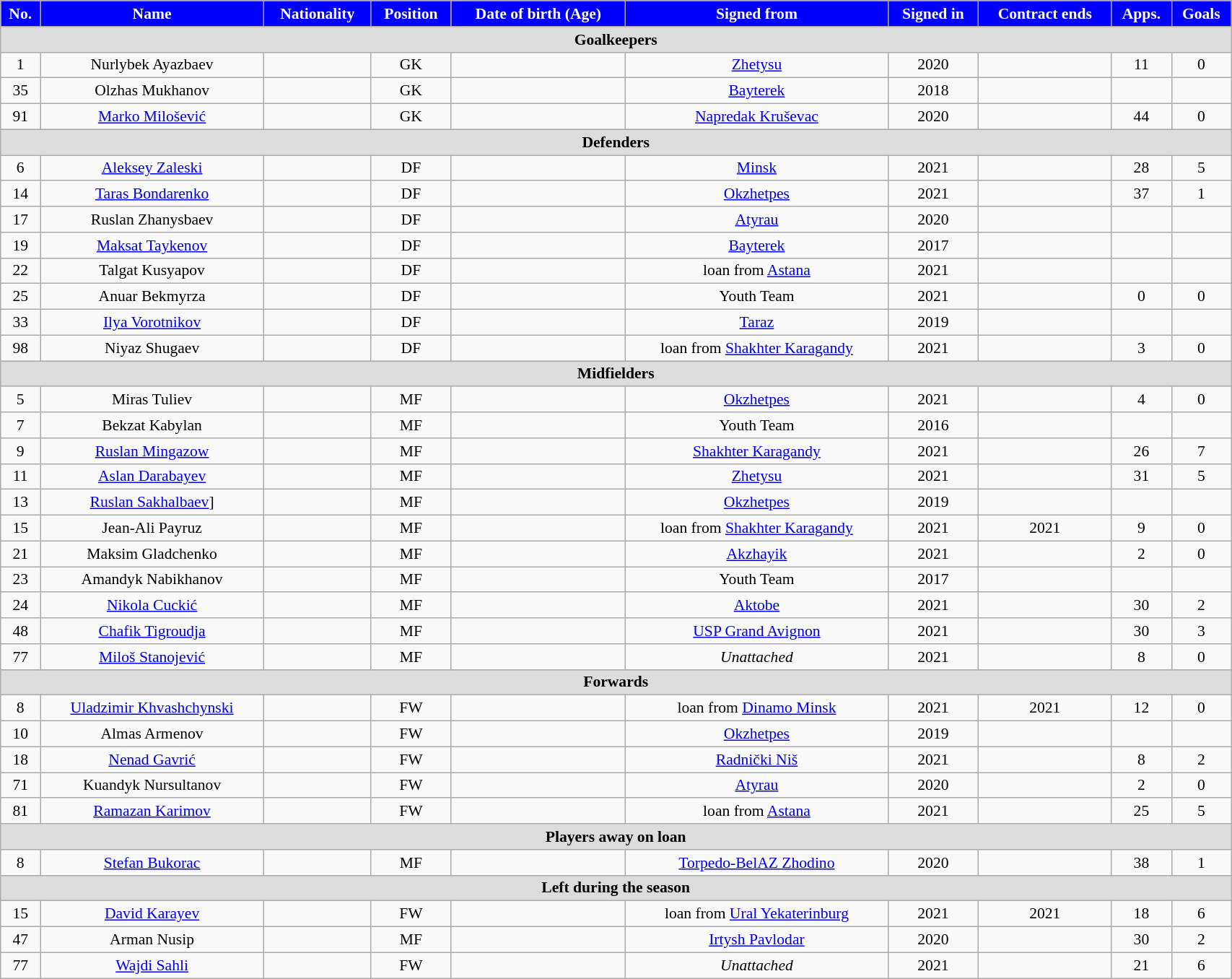<table class="wikitable"  style="text-align:center; font-size:90%; width:90%;">
<tr>
<th style="background:#0000ff; color:white; text-align:center;">No.</th>
<th style="background:#0000ff; color:white; text-align:center;">Name</th>
<th style="background:#0000ff; color:white; text-align:center;">Nationality</th>
<th style="background:#0000ff; color:white; text-align:center;">Position</th>
<th style="background:#0000ff; color:white; text-align:center;">Date of birth (Age)</th>
<th style="background:#0000ff; color:white; text-align:center;">Signed from</th>
<th style="background:#0000ff; color:white; text-align:center;">Signed in</th>
<th style="background:#0000ff; color:white; text-align:center;">Contract ends</th>
<th style="background:#0000ff; color:white; text-align:center;">Apps.</th>
<th style="background:#0000ff; color:white; text-align:center;">Goals</th>
</tr>
<tr>
<th colspan="11"  style="background:#dcdcdc; text-align:center;">Goalkeepers</th>
</tr>
<tr>
<td>1</td>
<td>Nurlybek Ayazbaev</td>
<td></td>
<td>GK</td>
<td></td>
<td><a href='#'>Zhetysu</a></td>
<td>2020</td>
<td></td>
<td>11</td>
<td>0</td>
</tr>
<tr>
<td>35</td>
<td>Olzhas Mukhanov</td>
<td></td>
<td>GK</td>
<td></td>
<td><a href='#'>Bayterek</a></td>
<td>2018</td>
<td></td>
<td></td>
<td></td>
</tr>
<tr>
<td>91</td>
<td><a href='#'>Marko Milošević</a></td>
<td></td>
<td>GK</td>
<td></td>
<td><a href='#'>Napredak Kruševac</a></td>
<td>2020</td>
<td></td>
<td>44</td>
<td>0</td>
</tr>
<tr>
<th colspan="11"  style="background:#dcdcdc; text-align:center;">Defenders</th>
</tr>
<tr>
<td>6</td>
<td><a href='#'>Aleksey Zaleski</a></td>
<td></td>
<td>DF</td>
<td></td>
<td><a href='#'>Minsk</a></td>
<td>2021</td>
<td></td>
<td>28</td>
<td>5</td>
</tr>
<tr>
<td>14</td>
<td><a href='#'>Taras Bondarenko</a></td>
<td></td>
<td>DF</td>
<td></td>
<td><a href='#'>Okzhetpes</a></td>
<td>2021</td>
<td></td>
<td>37</td>
<td>1</td>
</tr>
<tr>
<td>17</td>
<td>Ruslan Zhanysbaev</td>
<td></td>
<td>DF</td>
<td></td>
<td><a href='#'>Atyrau</a></td>
<td>2020</td>
<td></td>
<td></td>
<td></td>
</tr>
<tr>
<td>19</td>
<td><a href='#'>Maksat Taykenov</a></td>
<td></td>
<td>DF</td>
<td></td>
<td><a href='#'>Bayterek</a></td>
<td>2017</td>
<td></td>
<td></td>
<td></td>
</tr>
<tr>
<td>22</td>
<td>Talgat Kusyapov</td>
<td></td>
<td>DF</td>
<td></td>
<td>loan from <a href='#'>Astana</a></td>
<td>2021</td>
<td></td>
<td></td>
<td></td>
</tr>
<tr>
<td>25</td>
<td>Anuar Bekmyrza</td>
<td></td>
<td>DF</td>
<td></td>
<td>Youth Team</td>
<td>2021</td>
<td></td>
<td>0</td>
<td>0</td>
</tr>
<tr>
<td>33</td>
<td><a href='#'>Ilya Vorotnikov</a></td>
<td></td>
<td>DF</td>
<td></td>
<td><a href='#'>Taraz</a></td>
<td>2019</td>
<td></td>
<td></td>
<td></td>
</tr>
<tr>
<td>98</td>
<td>Niyaz Shugaev</td>
<td></td>
<td>DF</td>
<td></td>
<td>loan from <a href='#'>Shakhter Karagandy</a></td>
<td>2021</td>
<td></td>
<td>3</td>
<td>0</td>
</tr>
<tr>
<th colspan="11"  style="background:#dcdcdc; text-align:center;">Midfielders</th>
</tr>
<tr>
<td>5</td>
<td>Miras Tuliev</td>
<td></td>
<td>MF</td>
<td></td>
<td><a href='#'>Okzhetpes</a></td>
<td>2021</td>
<td></td>
<td>4</td>
<td>0</td>
</tr>
<tr>
<td>7</td>
<td>Bekzat Kabylan</td>
<td></td>
<td>MF</td>
<td></td>
<td>Youth Team</td>
<td>2016</td>
<td></td>
<td></td>
<td></td>
</tr>
<tr>
<td>9</td>
<td><a href='#'>Ruslan Mingazow</a></td>
<td></td>
<td>MF</td>
<td></td>
<td><a href='#'>Shakhter Karagandy</a></td>
<td>2021</td>
<td></td>
<td>26</td>
<td>7</td>
</tr>
<tr>
<td>11</td>
<td><a href='#'>Aslan Darabayev</a></td>
<td></td>
<td>MF</td>
<td></td>
<td><a href='#'>Zhetysu</a></td>
<td>2021</td>
<td></td>
<td>31</td>
<td>5</td>
</tr>
<tr>
<td>13</td>
<td><a href='#'>Ruslan Sakhalbaev</a>]</td>
<td></td>
<td>MF</td>
<td></td>
<td><a href='#'>Okzhetpes</a></td>
<td>2019</td>
<td></td>
<td></td>
<td></td>
</tr>
<tr>
<td>15</td>
<td>Jean-Ali Payruz</td>
<td></td>
<td>MF</td>
<td></td>
<td>loan from <a href='#'>Shakhter Karagandy</a></td>
<td>2021</td>
<td>2021</td>
<td>9</td>
<td>0</td>
</tr>
<tr>
<td>21</td>
<td>Maksim Gladchenko</td>
<td></td>
<td>MF</td>
<td></td>
<td><a href='#'>Akzhayik</a></td>
<td>2021</td>
<td></td>
<td>2</td>
<td>0</td>
</tr>
<tr>
<td>23</td>
<td>Amandyk Nabikhanov</td>
<td></td>
<td>MF</td>
<td></td>
<td>Youth Team</td>
<td>2017</td>
<td></td>
<td></td>
<td></td>
</tr>
<tr>
<td>24</td>
<td><a href='#'>Nikola Cuckić</a></td>
<td></td>
<td>MF</td>
<td></td>
<td><a href='#'>Aktobe</a></td>
<td>2021</td>
<td></td>
<td>30</td>
<td>2</td>
</tr>
<tr>
<td>48</td>
<td><a href='#'>Chafik Tigroudja</a></td>
<td></td>
<td>MF</td>
<td></td>
<td><a href='#'>USP Grand Avignon</a></td>
<td>2021</td>
<td></td>
<td>30</td>
<td>3</td>
</tr>
<tr>
<td>77</td>
<td><a href='#'>Miloš Stanojević</a></td>
<td></td>
<td>MF</td>
<td></td>
<td><em>Unattached</em></td>
<td>2021</td>
<td></td>
<td>8</td>
<td>0</td>
</tr>
<tr>
<th colspan="11"  style="background:#dcdcdc; text-align:center;">Forwards</th>
</tr>
<tr>
<td>8</td>
<td><a href='#'>Uladzimir Khvashchynski</a></td>
<td></td>
<td>FW</td>
<td></td>
<td>loan from <a href='#'>Dinamo Minsk</a></td>
<td>2021</td>
<td>2021</td>
<td>12</td>
<td>0</td>
</tr>
<tr>
<td>10</td>
<td>Almas Armenov</td>
<td></td>
<td>FW</td>
<td></td>
<td><a href='#'>Okzhetpes</a></td>
<td>2019</td>
<td></td>
<td></td>
<td></td>
</tr>
<tr>
<td>18</td>
<td><a href='#'>Nenad Gavrić</a></td>
<td></td>
<td>FW</td>
<td></td>
<td><a href='#'>Radnički Niš</a></td>
<td>2021</td>
<td></td>
<td>8</td>
<td>2</td>
</tr>
<tr>
<td>71</td>
<td>Kuandyk Nursultanov</td>
<td></td>
<td>FW</td>
<td></td>
<td><a href='#'>Atyrau</a></td>
<td>2020</td>
<td></td>
<td>2</td>
<td>0</td>
</tr>
<tr>
<td>81</td>
<td><a href='#'>Ramazan Karimov</a></td>
<td></td>
<td>FW</td>
<td></td>
<td>loan from <a href='#'>Astana</a></td>
<td>2021</td>
<td></td>
<td>25</td>
<td>5</td>
</tr>
<tr>
<th colspan="11"  style="background:#dcdcdc; text-align:center;">Players away on loan</th>
</tr>
<tr>
<td>8</td>
<td><a href='#'>Stefan Bukorac</a></td>
<td></td>
<td>MF</td>
<td></td>
<td><a href='#'>Torpedo-BelAZ Zhodino</a></td>
<td>2020</td>
<td></td>
<td>38</td>
<td>1</td>
</tr>
<tr>
<th colspan="11"  style="background:#dcdcdc; text-align:center;">Left during the season</th>
</tr>
<tr>
<td>15</td>
<td><a href='#'>David Karayev</a></td>
<td></td>
<td>FW</td>
<td></td>
<td>loan from <a href='#'>Ural Yekaterinburg</a></td>
<td>2021</td>
<td>2021</td>
<td>18</td>
<td>6</td>
</tr>
<tr>
<td>47</td>
<td>Arman Nusip</td>
<td></td>
<td>MF</td>
<td></td>
<td><a href='#'>Irtysh Pavlodar</a></td>
<td>2020</td>
<td></td>
<td>30</td>
<td>2</td>
</tr>
<tr>
<td>77</td>
<td><a href='#'>Wajdi Sahli</a></td>
<td></td>
<td>FW</td>
<td></td>
<td><em>Unattached</em></td>
<td>2021</td>
<td></td>
<td>21</td>
<td>6</td>
</tr>
</table>
